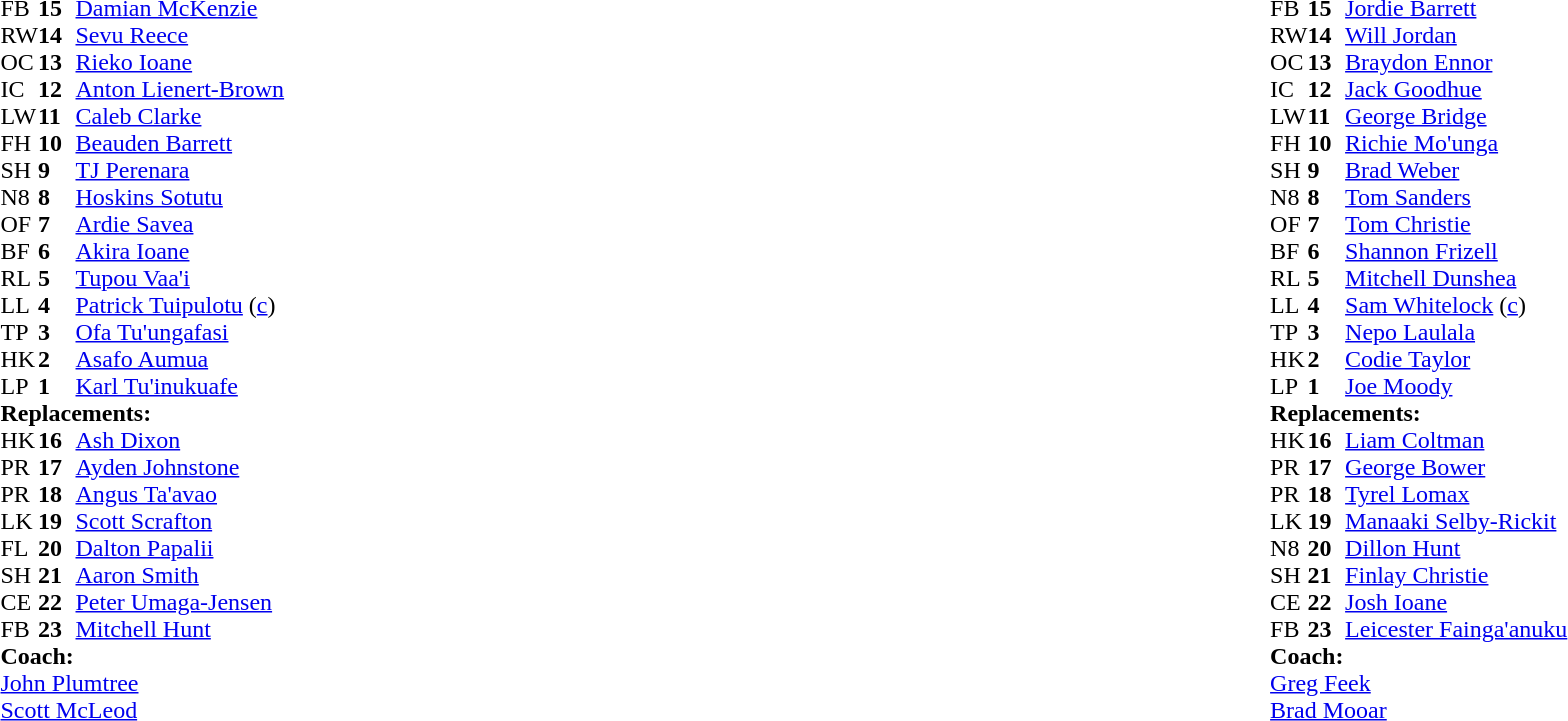<table style="width:100%">
<tr>
<td style="vertical-align:top; width:50%"><br><table cellspacing="0" cellpadding="0">
<tr>
<th width="25"></th>
<th width="25"></th>
</tr>
<tr>
<td>FB</td>
<td><strong>15</strong></td>
<td><a href='#'>Damian McKenzie</a></td>
</tr>
<tr>
<td>RW</td>
<td><strong>14</strong></td>
<td><a href='#'>Sevu Reece</a></td>
<td></td>
<td></td>
</tr>
<tr>
<td>OC</td>
<td><strong>13</strong></td>
<td><a href='#'>Rieko Ioane</a></td>
</tr>
<tr>
<td>IC</td>
<td><strong>12</strong></td>
<td><a href='#'>Anton Lienert-Brown</a></td>
</tr>
<tr>
<td>LW</td>
<td><strong>11</strong></td>
<td><a href='#'>Caleb Clarke</a></td>
</tr>
<tr>
<td>FH</td>
<td><strong>10</strong></td>
<td><a href='#'>Beauden Barrett</a></td>
<td></td>
<td></td>
</tr>
<tr>
<td>SH</td>
<td><strong>9</strong></td>
<td><a href='#'>TJ Perenara</a></td>
<td></td>
<td></td>
</tr>
<tr>
<td>N8</td>
<td><strong>8</strong></td>
<td><a href='#'>Hoskins Sotutu</a></td>
<td></td>
<td></td>
</tr>
<tr>
<td>OF</td>
<td><strong>7</strong></td>
<td><a href='#'>Ardie Savea</a></td>
</tr>
<tr>
<td>BF</td>
<td><strong>6</strong></td>
<td><a href='#'>Akira Ioane</a></td>
</tr>
<tr>
<td>RL</td>
<td><strong>5</strong></td>
<td><a href='#'>Tupou Vaa'i</a></td>
<td></td>
<td></td>
</tr>
<tr>
<td>LL</td>
<td><strong>4</strong></td>
<td><a href='#'>Patrick Tuipulotu</a> (<a href='#'>c</a>)</td>
</tr>
<tr>
<td>TP</td>
<td><strong>3</strong></td>
<td><a href='#'>Ofa Tu'ungafasi</a></td>
<td></td>
<td></td>
</tr>
<tr>
<td>HK</td>
<td><strong>2</strong></td>
<td><a href='#'>Asafo Aumua</a></td>
<td></td>
<td></td>
</tr>
<tr>
<td>LP</td>
<td><strong>1</strong></td>
<td><a href='#'>Karl Tu'inukuafe</a></td>
<td></td>
<td></td>
</tr>
<tr>
<td colspan=3><strong>Replacements:</strong></td>
</tr>
<tr>
<td>HK</td>
<td><strong>16</strong></td>
<td><a href='#'>Ash Dixon</a></td>
<td></td>
<td></td>
</tr>
<tr>
<td>PR</td>
<td><strong>17</strong></td>
<td><a href='#'>Ayden Johnstone</a></td>
<td></td>
<td></td>
</tr>
<tr>
<td>PR</td>
<td><strong>18</strong></td>
<td><a href='#'>Angus Ta'avao</a></td>
<td></td>
<td></td>
</tr>
<tr>
<td>LK</td>
<td><strong>19</strong></td>
<td><a href='#'>Scott Scrafton</a></td>
<td></td>
<td></td>
</tr>
<tr>
<td>FL</td>
<td><strong>20</strong></td>
<td><a href='#'>Dalton Papalii</a></td>
<td></td>
<td></td>
</tr>
<tr>
<td>SH</td>
<td><strong>21</strong></td>
<td><a href='#'>Aaron Smith</a></td>
<td></td>
<td></td>
</tr>
<tr>
<td>CE</td>
<td><strong>22</strong></td>
<td><a href='#'>Peter Umaga-Jensen</a></td>
<td></td>
<td></td>
</tr>
<tr>
<td>FB</td>
<td><strong>23</strong></td>
<td><a href='#'>Mitchell Hunt</a></td>
<td></td>
<td></td>
</tr>
<tr>
<td colspan=3><strong>Coach:</strong></td>
</tr>
<tr>
<td colspan="4"><a href='#'>John Plumtree</a><br><a href='#'>Scott McLeod</a></td>
</tr>
</table>
</td>
<td style="vertical-align:top"></td>
<td style="vertical-align:top; width:50%"><br><table cellspacing="0" cellpadding="0" style="margin:auto">
<tr>
<th width="25"></th>
<th width="25"></th>
</tr>
<tr>
<td>FB</td>
<td><strong>15</strong></td>
<td><a href='#'>Jordie Barrett</a></td>
</tr>
<tr>
<td>RW</td>
<td><strong>14</strong></td>
<td><a href='#'>Will Jordan</a></td>
</tr>
<tr>
<td>OC</td>
<td><strong>13</strong></td>
<td><a href='#'>Braydon Ennor</a></td>
<td></td>
<td></td>
</tr>
<tr>
<td>IC</td>
<td><strong>12</strong></td>
<td><a href='#'>Jack Goodhue</a></td>
</tr>
<tr>
<td>LW</td>
<td><strong>11</strong></td>
<td><a href='#'>George Bridge</a></td>
</tr>
<tr>
<td>FH</td>
<td><strong>10</strong></td>
<td><a href='#'>Richie Mo'unga</a></td>
<td></td>
<td></td>
<td></td>
<td></td>
<td></td>
<td></td>
</tr>
<tr>
<td>SH</td>
<td><strong>9</strong></td>
<td><a href='#'>Brad Weber</a></td>
<td></td>
<td></td>
</tr>
<tr>
<td>N8</td>
<td><strong>8</strong></td>
<td><a href='#'>Tom Sanders</a></td>
</tr>
<tr>
<td>OF</td>
<td><strong>7</strong></td>
<td><a href='#'>Tom Christie</a></td>
<td></td>
<td></td>
</tr>
<tr>
<td>BF</td>
<td><strong>6</strong></td>
<td><a href='#'>Shannon Frizell</a></td>
</tr>
<tr>
<td>RL</td>
<td><strong>5</strong></td>
<td><a href='#'>Mitchell Dunshea</a></td>
<td></td>
<td></td>
</tr>
<tr>
<td>LL</td>
<td><strong>4</strong></td>
<td><a href='#'>Sam Whitelock</a> (<a href='#'>c</a>)</td>
</tr>
<tr>
<td>TP</td>
<td><strong>3</strong></td>
<td><a href='#'>Nepo Laulala</a></td>
<td></td>
<td></td>
</tr>
<tr>
<td>HK</td>
<td><strong>2</strong></td>
<td><a href='#'>Codie Taylor</a></td>
<td></td>
<td></td>
</tr>
<tr>
<td>LP</td>
<td><strong>1</strong></td>
<td><a href='#'>Joe Moody</a></td>
<td></td>
<td></td>
</tr>
<tr>
<td colspan=3><strong>Replacements:</strong></td>
</tr>
<tr>
<td>HK</td>
<td><strong>16</strong></td>
<td><a href='#'>Liam Coltman</a></td>
<td></td>
<td></td>
</tr>
<tr>
<td>PR</td>
<td><strong>17</strong></td>
<td><a href='#'>George Bower</a></td>
<td></td>
<td></td>
</tr>
<tr>
<td>PR</td>
<td><strong>18</strong></td>
<td><a href='#'>Tyrel Lomax</a></td>
<td></td>
<td></td>
</tr>
<tr>
<td>LK</td>
<td><strong>19</strong></td>
<td><a href='#'>Manaaki Selby-Rickit</a></td>
<td></td>
<td></td>
</tr>
<tr>
<td>N8</td>
<td><strong>20</strong></td>
<td><a href='#'>Dillon Hunt</a></td>
<td></td>
<td></td>
</tr>
<tr>
<td>SH</td>
<td><strong>21</strong></td>
<td><a href='#'>Finlay Christie</a></td>
<td></td>
<td></td>
</tr>
<tr>
<td>CE</td>
<td><strong>22</strong></td>
<td><a href='#'>Josh Ioane</a></td>
<td></td>
<td></td>
<td></td>
<td></td>
<td></td>
<td></td>
</tr>
<tr>
<td>FB</td>
<td><strong>23</strong></td>
<td><a href='#'>Leicester Fainga'anuku</a></td>
<td></td>
<td></td>
</tr>
<tr>
<td colspan=3><strong>Coach:</strong></td>
</tr>
<tr>
<td colspan="4"><a href='#'>Greg Feek</a><br><a href='#'>Brad Mooar</a></td>
</tr>
</table>
</td>
</tr>
</table>
